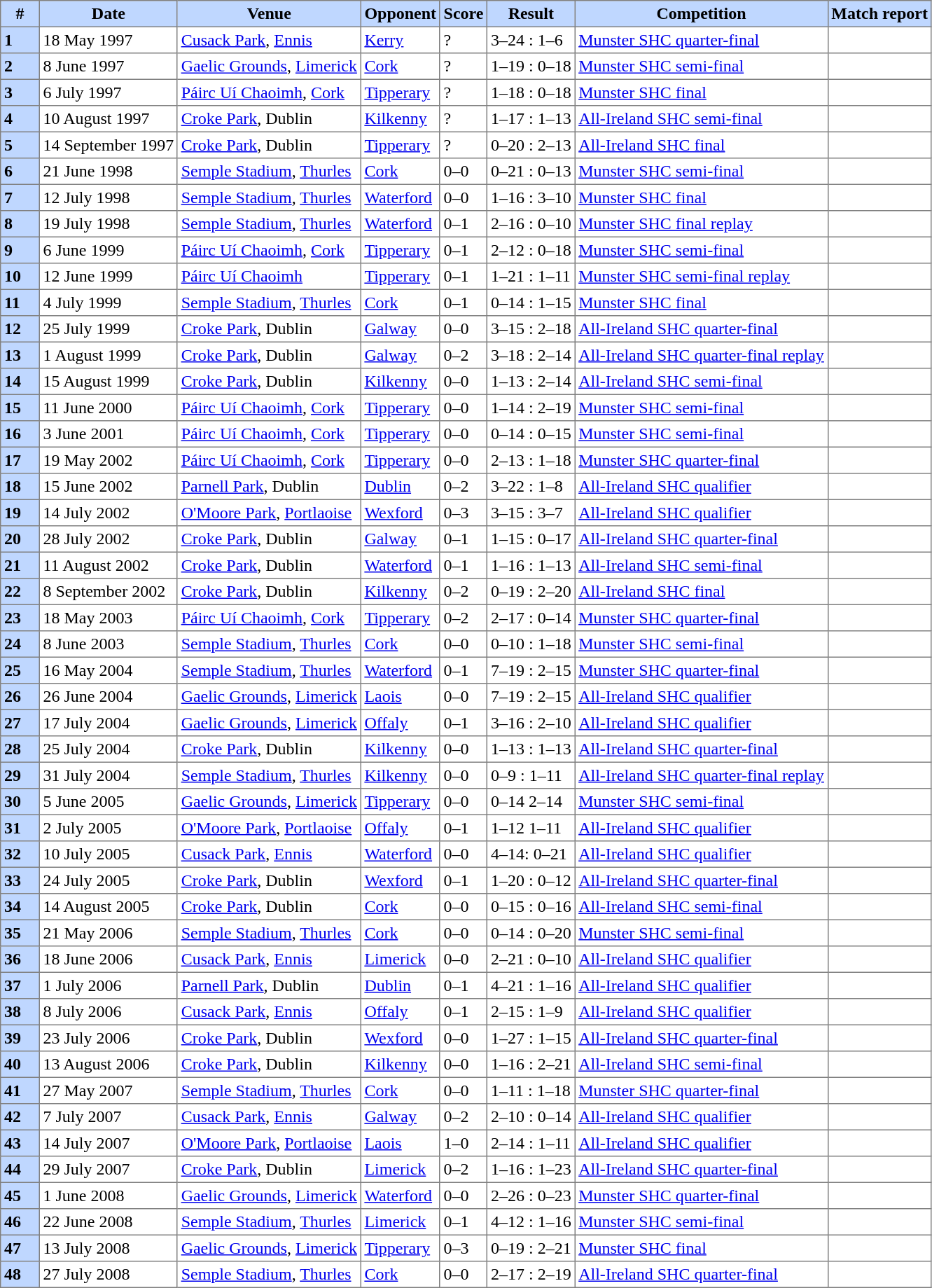<table border=1 cellpadding=3 style="margin-left:1em; colour: black; border-collapse: collapse;">
<tr align="center" bgcolor="BFD7FF">
<th width=30 style="text-align: centr;">#</th>
<th>Date</th>
<th>Venue</th>
<th>Opponent</th>
<th>Score</th>
<th>Result</th>
<th>Competition</th>
<th>Match report</th>
</tr>
<tr>
<td style="text-align: centr;" bgcolor="BFD7FF"><strong>1</strong></td>
<td>18 May 1997</td>
<td><a href='#'>Cusack Park</a>, <a href='#'>Ennis</a></td>
<td><a href='#'>Kerry</a></td>
<td style="text-align: centr;">?</td>
<td>3–24 : 1–6</td>
<td><a href='#'>Munster SHC quarter-final</a></td>
<td></td>
</tr>
<tr>
<td style="text-align: centr;" bgcolor="BFD7FF"><strong>2</strong></td>
<td>8 June 1997</td>
<td><a href='#'>Gaelic Grounds</a>, <a href='#'>Limerick</a></td>
<td><a href='#'>Cork</a></td>
<td style="text-align: centr;">?</td>
<td>1–19 : 0–18</td>
<td><a href='#'>Munster SHC semi-final</a></td>
<td></td>
</tr>
<tr>
<td style="text-align: centr;" bgcolor="BFD7FF"><strong>3</strong></td>
<td>6 July 1997</td>
<td><a href='#'>Páirc Uí Chaoimh</a>, <a href='#'>Cork</a></td>
<td><a href='#'>Tipperary</a></td>
<td style="text-align: centr;">?</td>
<td>1–18 : 0–18</td>
<td><a href='#'>Munster SHC final</a></td>
<td></td>
</tr>
<tr>
<td style="text-align: centr;" bgcolor="BFD7FF"><strong>4</strong></td>
<td>10 August 1997</td>
<td><a href='#'>Croke Park</a>, Dublin</td>
<td><a href='#'>Kilkenny</a></td>
<td style="text-align: centr;">?</td>
<td>1–17 : 1–13</td>
<td><a href='#'>All-Ireland SHC semi-final</a></td>
<td></td>
</tr>
<tr>
<td style="text-align: centr;" bgcolor="BFD7FF"><strong>5</strong></td>
<td>14 September 1997</td>
<td><a href='#'>Croke Park</a>, Dublin</td>
<td><a href='#'>Tipperary</a></td>
<td style="text-align: centr;">?</td>
<td>0–20 : 2–13</td>
<td><a href='#'>All-Ireland SHC final</a></td>
<td></td>
</tr>
<tr>
<td style="text-align: centr;" bgcolor="BFD7FF"><strong>6</strong></td>
<td>21 June 1998</td>
<td><a href='#'>Semple Stadium</a>, <a href='#'>Thurles</a></td>
<td><a href='#'>Cork</a></td>
<td style="text-align: centr;">0–0</td>
<td>0–21 : 0–13</td>
<td><a href='#'>Munster SHC semi-final</a></td>
<td></td>
</tr>
<tr>
<td style="text-align: centr;" bgcolor="BFD7FF"><strong>7</strong></td>
<td>12 July 1998</td>
<td><a href='#'>Semple Stadium</a>, <a href='#'>Thurles</a></td>
<td><a href='#'>Waterford</a></td>
<td style="text-align: centr;">0–0</td>
<td>1–16 : 3–10</td>
<td><a href='#'>Munster SHC final</a></td>
<td></td>
</tr>
<tr>
<td style="text-align: centr;" bgcolor="BFD7FF"><strong>8</strong></td>
<td>19 July 1998</td>
<td><a href='#'>Semple Stadium</a>, <a href='#'>Thurles</a></td>
<td><a href='#'>Waterford</a></td>
<td style="text-align: centr;">0–1</td>
<td>2–16 : 0–10</td>
<td><a href='#'>Munster SHC final replay</a></td>
<td></td>
</tr>
<tr>
<td style="text-align: centr;" bgcolor="BFD7FF"><strong>9</strong></td>
<td>6 June 1999</td>
<td><a href='#'>Páirc Uí Chaoimh</a>, <a href='#'>Cork</a></td>
<td><a href='#'>Tipperary</a></td>
<td style="text-align: centr;">0–1</td>
<td>2–12 : 0–18</td>
<td><a href='#'>Munster SHC semi-final</a></td>
<td></td>
</tr>
<tr>
<td style="text-align: centr;" bgcolor="BFD7FF"><strong>10</strong></td>
<td>12 June 1999</td>
<td><a href='#'>Páirc Uí Chaoimh</a></td>
<td><a href='#'>Tipperary</a></td>
<td style="text-align: centr;">0–1</td>
<td>1–21 : 1–11</td>
<td><a href='#'>Munster SHC semi-final replay</a></td>
<td></td>
</tr>
<tr>
<td style="text-align: centr;" bgcolor="BFD7FF"><strong>11</strong></td>
<td>4 July 1999</td>
<td><a href='#'>Semple Stadium</a>, <a href='#'>Thurles</a></td>
<td><a href='#'>Cork</a></td>
<td style="text-align: centr;">0–1</td>
<td>0–14 : 1–15</td>
<td><a href='#'>Munster SHC final</a></td>
<td></td>
</tr>
<tr>
<td style="text-align: centr;" bgcolor="BFD7FF"><strong>12</strong></td>
<td>25 July 1999</td>
<td><a href='#'>Croke Park</a>, Dublin</td>
<td><a href='#'>Galway</a></td>
<td style="text-align: centr;">0–0</td>
<td>3–15 : 2–18</td>
<td><a href='#'>All-Ireland SHC quarter-final</a></td>
<td></td>
</tr>
<tr>
<td style="text-align: centr;" bgcolor="BFD7FF"><strong>13</strong></td>
<td>1 August 1999</td>
<td><a href='#'>Croke Park</a>, Dublin</td>
<td><a href='#'>Galway</a></td>
<td style="text-align: centr;">0–2</td>
<td>3–18 : 2–14</td>
<td><a href='#'>All-Ireland SHC quarter-final replay</a></td>
<td></td>
</tr>
<tr>
<td style="text-align: centr;" bgcolor="BFD7FF"><strong>14</strong></td>
<td>15 August 1999</td>
<td><a href='#'>Croke Park</a>, Dublin</td>
<td><a href='#'>Kilkenny</a></td>
<td style="text-align: centr;">0–0</td>
<td>1–13 : 2–14</td>
<td><a href='#'>All-Ireland SHC semi-final</a></td>
<td></td>
</tr>
<tr>
<td style="text-align: centr;" bgcolor="BFD7FF"><strong>15</strong></td>
<td>11 June 2000</td>
<td><a href='#'>Páirc Uí Chaoimh</a>, <a href='#'>Cork</a></td>
<td><a href='#'>Tipperary</a></td>
<td style="text-align: centr;">0–0</td>
<td>1–14 : 2–19</td>
<td><a href='#'>Munster SHC semi-final</a></td>
<td></td>
</tr>
<tr>
<td style="text-align: centr;" bgcolor="BFD7FF"><strong>16</strong></td>
<td>3 June 2001</td>
<td><a href='#'>Páirc Uí Chaoimh</a>, <a href='#'>Cork</a></td>
<td><a href='#'>Tipperary</a></td>
<td style="text-align: centr;">0–0</td>
<td>0–14 : 0–15</td>
<td><a href='#'>Munster SHC semi-final</a></td>
<td></td>
</tr>
<tr>
<td style="text-align: centr;" bgcolor="BFD7FF"><strong>17</strong></td>
<td>19 May 2002</td>
<td><a href='#'>Páirc Uí Chaoimh</a>, <a href='#'>Cork</a></td>
<td><a href='#'>Tipperary</a></td>
<td style="text-align: centr;">0–0</td>
<td>2–13 : 1–18</td>
<td><a href='#'>Munster SHC quarter-final</a></td>
<td></td>
</tr>
<tr>
<td style="text-align: centr;" bgcolor="BFD7FF"><strong>18</strong></td>
<td>15 June 2002</td>
<td><a href='#'>Parnell Park</a>, Dublin</td>
<td><a href='#'>Dublin</a></td>
<td style="text-align: centr;">0–2</td>
<td>3–22 : 1–8</td>
<td><a href='#'>All-Ireland SHC qualifier</a></td>
<td></td>
</tr>
<tr>
<td style="text-align: centr;" bgcolor="BFD7FF"><strong>19</strong></td>
<td>14 July 2002</td>
<td><a href='#'>O'Moore Park</a>, <a href='#'>Portlaoise</a></td>
<td><a href='#'>Wexford</a></td>
<td style="text-align: centr;">0–3</td>
<td>3–15 : 3–7</td>
<td><a href='#'>All-Ireland SHC qualifier</a></td>
<td></td>
</tr>
<tr>
<td style="text-align: centr;" bgcolor="BFD7FF"><strong>20</strong></td>
<td>28 July 2002</td>
<td><a href='#'>Croke Park</a>, Dublin</td>
<td><a href='#'>Galway</a></td>
<td style="text-align: centr;">0–1</td>
<td>1–15 : 0–17</td>
<td><a href='#'>All-Ireland SHC quarter-final</a></td>
<td></td>
</tr>
<tr>
<td style="text-align: centr;" bgcolor="BFD7FF"><strong>21</strong></td>
<td>11 August 2002</td>
<td><a href='#'>Croke Park</a>, Dublin</td>
<td><a href='#'>Waterford</a></td>
<td style="text-align: centr;">0–1</td>
<td>1–16 : 1–13</td>
<td><a href='#'>All-Ireland SHC semi-final</a></td>
<td></td>
</tr>
<tr>
<td style="text-align: centr;" bgcolor="BFD7FF"><strong>22</strong></td>
<td>8 September 2002</td>
<td><a href='#'>Croke Park</a>, Dublin</td>
<td><a href='#'>Kilkenny</a></td>
<td style="text-align: centr;">0–2</td>
<td>0–19 : 2–20</td>
<td><a href='#'>All-Ireland SHC final</a></td>
<td></td>
</tr>
<tr>
<td style="text-align: centr;" bgcolor="BFD7FF"><strong>23</strong></td>
<td>18 May 2003</td>
<td><a href='#'>Páirc Uí Chaoimh</a>, <a href='#'>Cork</a></td>
<td><a href='#'>Tipperary</a></td>
<td style="text-align: centr;">0–2</td>
<td>2–17 : 0–14</td>
<td><a href='#'>Munster SHC quarter-final</a></td>
<td></td>
</tr>
<tr>
<td style="text-align: centr;" bgcolor="BFD7FF"><strong>24</strong></td>
<td>8 June 2003</td>
<td><a href='#'>Semple Stadium</a>, <a href='#'>Thurles</a></td>
<td><a href='#'>Cork</a></td>
<td style="text-align: centr;">0–0</td>
<td>0–10 : 1–18</td>
<td><a href='#'>Munster SHC semi-final</a></td>
<td></td>
</tr>
<tr>
<td style="text-align: centr;" bgcolor="BFD7FF"><strong>25</strong></td>
<td>16 May 2004</td>
<td><a href='#'>Semple Stadium</a>, <a href='#'>Thurles</a></td>
<td><a href='#'>Waterford</a></td>
<td style="text-align: centr;">0–1</td>
<td>7–19 : 2–15</td>
<td><a href='#'>Munster SHC quarter-final</a></td>
<td></td>
</tr>
<tr>
<td style="text-align: centr;" bgcolor="BFD7FF"><strong>26</strong></td>
<td>26 June 2004</td>
<td><a href='#'>Gaelic Grounds</a>, <a href='#'>Limerick</a></td>
<td><a href='#'>Laois</a></td>
<td style="text-align: centr;">0–0</td>
<td>7–19 : 2–15</td>
<td><a href='#'>All-Ireland SHC qualifier</a></td>
<td></td>
</tr>
<tr>
<td style="text-align: centr;" bgcolor="BFD7FF"><strong>27</strong></td>
<td>17 July 2004</td>
<td><a href='#'>Gaelic Grounds</a>, <a href='#'>Limerick</a></td>
<td><a href='#'>Offaly</a></td>
<td style="text-align: centr;">0–1</td>
<td>3–16 : 2–10</td>
<td><a href='#'>All-Ireland SHC qualifier</a></td>
<td></td>
</tr>
<tr>
<td style="text-align: centr;" bgcolor="BFD7FF"><strong>28</strong></td>
<td>25 July 2004</td>
<td><a href='#'>Croke Park</a>, Dublin</td>
<td><a href='#'>Kilkenny</a></td>
<td style="text-align: centr;">0–0</td>
<td>1–13 : 1–13</td>
<td><a href='#'>All-Ireland SHC quarter-final</a></td>
<td></td>
</tr>
<tr>
<td style="text-align: centr;" bgcolor="BFD7FF"><strong>29</strong></td>
<td>31 July 2004</td>
<td><a href='#'>Semple Stadium</a>, <a href='#'>Thurles</a></td>
<td><a href='#'>Kilkenny</a></td>
<td style="text-align: centr;">0–0</td>
<td>0–9 : 1–11</td>
<td><a href='#'>All-Ireland SHC quarter-final replay</a></td>
<td></td>
</tr>
<tr>
<td style="text-align: centr;" bgcolor="BFD7FF"><strong>30</strong></td>
<td>5 June 2005</td>
<td><a href='#'>Gaelic Grounds</a>, <a href='#'>Limerick</a></td>
<td><a href='#'>Tipperary</a></td>
<td style="text-align: centr;">0–0</td>
<td>0–14 2–14</td>
<td><a href='#'>Munster SHC semi-final</a></td>
<td></td>
</tr>
<tr>
<td style="text-align: centr;" bgcolor="BFD7FF"><strong>31</strong></td>
<td>2 July 2005</td>
<td><a href='#'>O'Moore Park</a>, <a href='#'>Portlaoise</a></td>
<td><a href='#'>Offaly</a></td>
<td style="text-align: centr;">0–1</td>
<td>1–12 1–11</td>
<td><a href='#'>All-Ireland SHC qualifier</a></td>
<td></td>
</tr>
<tr>
<td style="text-align: centr;" bgcolor="BFD7FF"><strong>32</strong></td>
<td>10 July 2005</td>
<td><a href='#'>Cusack Park</a>, <a href='#'>Ennis</a></td>
<td><a href='#'>Waterford</a></td>
<td style="text-align: centr;">0–0</td>
<td>4–14: 0–21</td>
<td><a href='#'>All-Ireland SHC qualifier</a></td>
<td></td>
</tr>
<tr>
<td style="text-align: centr;" bgcolor="BFD7FF"><strong>33</strong></td>
<td>24 July 2005</td>
<td><a href='#'>Croke Park</a>, Dublin</td>
<td><a href='#'>Wexford</a></td>
<td style="text-align: centr;">0–1</td>
<td>1–20 : 0–12</td>
<td><a href='#'>All-Ireland SHC quarter-final</a></td>
<td></td>
</tr>
<tr>
<td style="text-align: centr;" bgcolor="BFD7FF"><strong>34</strong></td>
<td>14 August 2005</td>
<td><a href='#'>Croke Park</a>, Dublin</td>
<td><a href='#'>Cork</a></td>
<td style="text-align: centr;">0–0</td>
<td>0–15 : 0–16</td>
<td><a href='#'>All-Ireland SHC semi-final</a></td>
<td></td>
</tr>
<tr>
<td style="text-align: centr;" bgcolor="BFD7FF"><strong>35</strong></td>
<td>21 May 2006</td>
<td><a href='#'>Semple Stadium</a>, <a href='#'>Thurles</a></td>
<td><a href='#'>Cork</a></td>
<td style="text-align: centr;">0–0</td>
<td>0–14 : 0–20</td>
<td><a href='#'>Munster SHC semi-final</a></td>
<td></td>
</tr>
<tr>
<td style="text-align: centr;" bgcolor="BFD7FF"><strong>36</strong></td>
<td>18 June 2006</td>
<td><a href='#'>Cusack Park</a>, <a href='#'>Ennis</a></td>
<td><a href='#'>Limerick</a></td>
<td style="text-align: centr;">0–0</td>
<td>2–21 : 0–10</td>
<td><a href='#'>All-Ireland SHC qualifier</a></td>
<td></td>
</tr>
<tr>
<td style="text-align: centr;" bgcolor="BFD7FF"><strong>37</strong></td>
<td>1 July 2006</td>
<td><a href='#'>Parnell Park</a>, Dublin</td>
<td><a href='#'>Dublin</a></td>
<td style="text-align: centr;">0–1</td>
<td>4–21 : 1–16</td>
<td><a href='#'>All-Ireland SHC qualifier</a></td>
<td></td>
</tr>
<tr>
<td style="text-align: centr;" bgcolor="BFD7FF"><strong>38</strong></td>
<td>8 July 2006</td>
<td><a href='#'>Cusack Park</a>, <a href='#'>Ennis</a></td>
<td><a href='#'>Offaly</a></td>
<td style="text-align: centr;">0–1</td>
<td>2–15 : 1–9</td>
<td><a href='#'>All-Ireland SHC qualifier</a></td>
<td></td>
</tr>
<tr>
<td style="text-align: centr;" bgcolor="BFD7FF"><strong>39</strong></td>
<td>23 July 2006</td>
<td><a href='#'>Croke Park</a>, Dublin</td>
<td><a href='#'>Wexford</a></td>
<td style="text-align: centr;">0–0</td>
<td>1–27 : 1–15</td>
<td><a href='#'>All-Ireland SHC quarter-final</a></td>
<td></td>
</tr>
<tr>
<td style="text-align: centr;" bgcolor="BFD7FF"><strong>40</strong></td>
<td>13 August 2006</td>
<td><a href='#'>Croke Park</a>, Dublin</td>
<td><a href='#'>Kilkenny</a></td>
<td style="text-align: centr;">0–0</td>
<td>1–16 : 2–21</td>
<td><a href='#'>All-Ireland SHC semi-final</a></td>
<td></td>
</tr>
<tr>
<td style="text-align: centr;" bgcolor="BFD7FF"><strong>41</strong></td>
<td>27 May 2007</td>
<td><a href='#'>Semple Stadium</a>, <a href='#'>Thurles</a></td>
<td><a href='#'>Cork</a></td>
<td style="text-align: centr;">0–0</td>
<td>1–11 : 1–18</td>
<td><a href='#'>Munster SHC quarter-final</a></td>
<td></td>
</tr>
<tr>
<td style="text-align: centr;" bgcolor="BFD7FF"><strong>42</strong></td>
<td>7 July 2007</td>
<td><a href='#'>Cusack Park</a>, <a href='#'>Ennis</a></td>
<td><a href='#'>Galway</a></td>
<td style="text-align: centr;">0–2</td>
<td>2–10 : 0–14</td>
<td><a href='#'>All-Ireland SHC qualifier</a></td>
<td></td>
</tr>
<tr>
<td style="text-align: centr;" bgcolor="BFD7FF"><strong>43</strong></td>
<td>14 July 2007</td>
<td><a href='#'>O'Moore Park</a>, <a href='#'>Portlaoise</a></td>
<td><a href='#'>Laois</a></td>
<td style="text-align: centr;">1–0</td>
<td>2–14 : 1–11</td>
<td><a href='#'>All-Ireland SHC qualifier</a></td>
<td></td>
</tr>
<tr>
<td style="text-align: centr;" bgcolor="BFD7FF"><strong>44</strong></td>
<td>29 July 2007</td>
<td><a href='#'>Croke Park</a>, Dublin</td>
<td><a href='#'>Limerick</a></td>
<td style="text-align: centr;">0–2</td>
<td>1–16 : 1–23</td>
<td><a href='#'>All-Ireland SHC quarter-final</a></td>
<td></td>
</tr>
<tr>
<td style="text-align: centr;" bgcolor="BFD7FF"><strong>45</strong></td>
<td>1 June 2008</td>
<td><a href='#'>Gaelic Grounds</a>, <a href='#'>Limerick</a></td>
<td><a href='#'>Waterford</a></td>
<td style="text-align: centr;">0–0</td>
<td>2–26 : 0–23</td>
<td><a href='#'>Munster SHC quarter-final</a></td>
<td></td>
</tr>
<tr>
<td style="text-align: centr;" bgcolor="BFD7FF"><strong>46</strong></td>
<td>22 June 2008</td>
<td><a href='#'>Semple Stadium</a>, <a href='#'>Thurles</a></td>
<td><a href='#'>Limerick</a></td>
<td style="text-align: centr;">0–1</td>
<td>4–12 : 1–16</td>
<td><a href='#'>Munster SHC semi-final</a></td>
<td></td>
</tr>
<tr>
<td style="text-align: centr;" bgcolor="BFD7FF"><strong>47</strong></td>
<td>13 July 2008</td>
<td><a href='#'>Gaelic Grounds</a>, <a href='#'>Limerick</a></td>
<td><a href='#'>Tipperary</a></td>
<td style="text-align: centr;">0–3</td>
<td>0–19 : 2–21</td>
<td><a href='#'>Munster SHC final</a></td>
<td></td>
</tr>
<tr>
<td style="text-align: centr;" bgcolor="BFD7FF"><strong>48</strong></td>
<td>27 July 2008</td>
<td><a href='#'>Semple Stadium</a>, <a href='#'>Thurles</a></td>
<td><a href='#'>Cork</a></td>
<td style="text-align: centr;">0–0</td>
<td>2–17 : 2–19</td>
<td><a href='#'>All-Ireland SHC quarter-final</a></td>
<td></td>
</tr>
</table>
